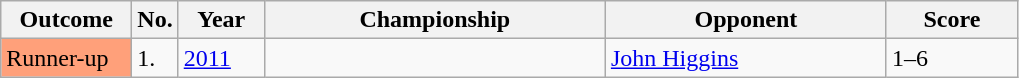<table class="sortable wikitable">
<tr>
<th width="80">Outcome</th>
<th width="20">No.</th>
<th width="50">Year</th>
<th width="220">Championship</th>
<th width="180">Opponent</th>
<th width="80">Score</th>
</tr>
<tr>
<td style="background:#ffa07a;">Runner-up</td>
<td>1.</td>
<td><a href='#'>2011</a></td>
<td></td>
<td> <a href='#'>John Higgins</a></td>
<td>1–6</td>
</tr>
</table>
